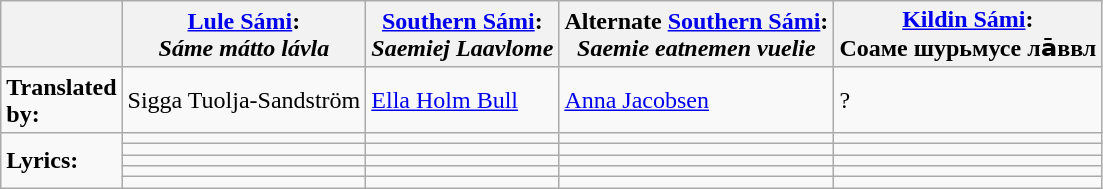<table class="wikitable">
<tr>
<th></th>
<th><a href='#'>Lule Sámi</a>:<br><em>Sáme mátto lávla</em></th>
<th><a href='#'>Southern Sámi</a>:<br><em>Saemiej Laavlome</em></th>
<th>Alternate <a href='#'>Southern Sámi</a>:<br><em>Saemie eatnemen vuelie</em></th>
<th><a href='#'>Kildin Sámi</a>:<br>Соаме шурьмусе ла̄ввл</th>
</tr>
<tr>
<td><strong>Translated<br>by:</strong></td>
<td>Sigga Tuolja-Sandström</td>
<td><a href='#'>Ella Holm Bull</a></td>
<td><a href='#'>Anna Jacobsen</a></td>
<td>?</td>
</tr>
<tr>
<td rowspan="5"><strong>Lyrics:</strong></td>
<td></td>
<td></td>
<td></td>
<td></td>
</tr>
<tr>
<td></td>
<td></td>
<td></td>
<td></td>
</tr>
<tr>
<td></td>
<td></td>
<td></td>
<td></td>
</tr>
<tr>
<td></td>
<td></td>
<td></td>
<td></td>
</tr>
<tr>
<td></td>
<td></td>
<td></td>
<td></td>
</tr>
</table>
